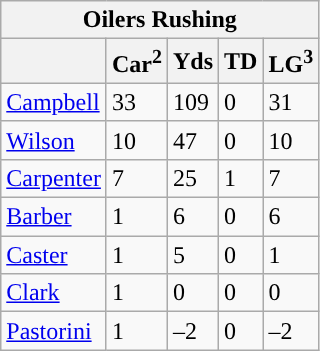<table class="wikitable">
<tr>
<th colspan="5">Oilers Rushing</th>
</tr>
<tr>
<th></th>
<th>Car<sup>2</sup></th>
<th>Yds</th>
<th>TD</th>
<th>LG<sup>3</sup></th>
</tr>
<tr>
<td><a href='#'>Campbell</a></td>
<td>33</td>
<td>109</td>
<td>0</td>
<td>31</td>
</tr>
<tr>
<td><a href='#'>Wilson</a></td>
<td>10</td>
<td>47</td>
<td>0</td>
<td>10</td>
</tr>
<tr>
<td><a href='#'>Carpenter</a></td>
<td>7</td>
<td>25</td>
<td>1</td>
<td>7</td>
</tr>
<tr>
<td><a href='#'>Barber</a></td>
<td>1</td>
<td>6</td>
<td>0</td>
<td>6</td>
</tr>
<tr>
<td><a href='#'>Caster</a></td>
<td>1</td>
<td>5</td>
<td>0</td>
<td>1</td>
</tr>
<tr>
<td><a href='#'>Clark</a></td>
<td>1</td>
<td>0</td>
<td>0</td>
<td>0</td>
</tr>
<tr>
<td><a href='#'>Pastorini</a></td>
<td>1</td>
<td>–2</td>
<td>0</td>
<td>–2</td>
</tr>
</table>
